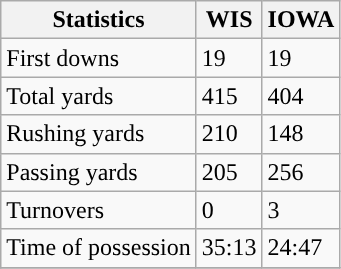<table class="wikitable">
<tr>
<th>Statistics</th>
<th>WIS</th>
<th>IOWA</th>
</tr>
<tr>
<td>First downs</td>
<td>19</td>
<td>19</td>
</tr>
<tr>
<td>Total yards</td>
<td>415</td>
<td>404</td>
</tr>
<tr>
<td>Rushing yards</td>
<td>210</td>
<td>148</td>
</tr>
<tr>
<td>Passing yards</td>
<td>205</td>
<td>256</td>
</tr>
<tr>
<td>Turnovers</td>
<td>0</td>
<td>3</td>
</tr>
<tr>
<td>Time of possession</td>
<td>35:13</td>
<td>24:47</td>
</tr>
<tr>
</tr>
</table>
